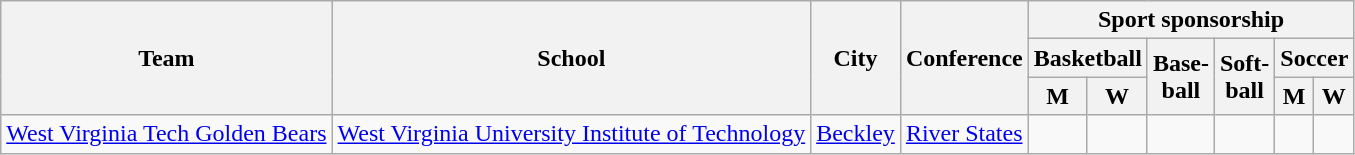<table class="sortable wikitable">
<tr>
<th rowspan=3>Team</th>
<th rowspan=3>School</th>
<th rowspan=3>City</th>
<th rowspan=3>Conference</th>
<th colspan=6>Sport sponsorship</th>
</tr>
<tr>
<th colspan=2>Basketball</th>
<th rowspan=2>Base-<br>ball</th>
<th rowspan=2>Soft-<br>ball</th>
<th colspan=2>Soccer</th>
</tr>
<tr>
<th>M</th>
<th>W</th>
<th>M</th>
<th>W</th>
</tr>
<tr>
<td><a href='#'>West Virginia Tech Golden Bears</a></td>
<td><a href='#'>West Virginia University Institute of Technology</a></td>
<td><a href='#'>Beckley</a></td>
<td><a href='#'>River States</a></td>
<td></td>
<td></td>
<td></td>
<td></td>
<td></td>
<td></td>
</tr>
</table>
